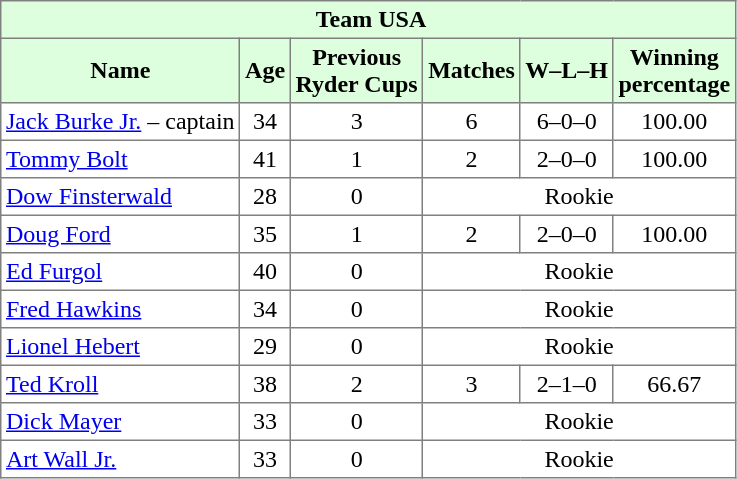<table border="1" cellpadding="3" style="border-collapse: collapse;text-align:center">
<tr style="background:#dfd;">
<td colspan="6"> <strong>Team USA</strong></td>
</tr>
<tr style="background:#dfd;">
<th>Name</th>
<th>Age</th>
<th>Previous<br>Ryder Cups</th>
<th>Matches</th>
<th>W–L–H</th>
<th>Winning<br>percentage</th>
</tr>
<tr>
<td align=left><a href='#'>Jack Burke Jr.</a> – captain</td>
<td>34</td>
<td>3</td>
<td>6</td>
<td>6–0–0</td>
<td>100.00</td>
</tr>
<tr>
<td align=left><a href='#'>Tommy Bolt</a></td>
<td>41</td>
<td>1</td>
<td>2</td>
<td>2–0–0</td>
<td>100.00</td>
</tr>
<tr>
<td align=left><a href='#'>Dow Finsterwald</a></td>
<td>28</td>
<td>0</td>
<td colspan="3">Rookie</td>
</tr>
<tr>
<td align=left><a href='#'>Doug Ford</a></td>
<td>35</td>
<td>1</td>
<td>2</td>
<td>2–0–0</td>
<td>100.00</td>
</tr>
<tr>
<td align=left><a href='#'>Ed Furgol</a></td>
<td>40</td>
<td>0</td>
<td colspan="3">Rookie</td>
</tr>
<tr>
<td align=left><a href='#'>Fred Hawkins</a></td>
<td>34</td>
<td>0</td>
<td colspan="3">Rookie</td>
</tr>
<tr>
<td align=left><a href='#'>Lionel Hebert</a></td>
<td>29</td>
<td>0</td>
<td colspan="3">Rookie</td>
</tr>
<tr>
<td align=left><a href='#'>Ted Kroll</a></td>
<td>38</td>
<td>2</td>
<td>3</td>
<td>2–1–0</td>
<td>66.67</td>
</tr>
<tr>
<td align=left><a href='#'>Dick Mayer</a></td>
<td>33</td>
<td>0</td>
<td colspan="3">Rookie</td>
</tr>
<tr>
<td align=left><a href='#'>Art Wall Jr.</a></td>
<td>33</td>
<td>0</td>
<td colspan="3">Rookie</td>
</tr>
</table>
